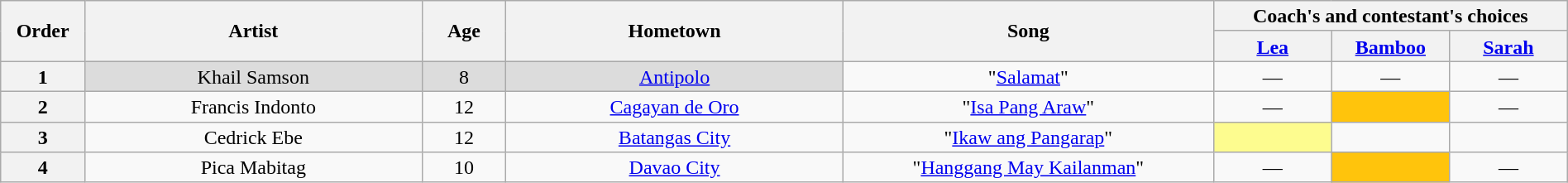<table class="wikitable" style="text-align:center; line-height:17px; width:100%;">
<tr>
<th rowspan="2" scope="col" width="05%">Order</th>
<th rowspan="2" scope="col" width="20%">Artist</th>
<th rowspan="2" scope="col" width="05%">Age</th>
<th rowspan="2" scope="col" width="20%">Hometown</th>
<th rowspan="2" scope="col" width="22%">Song</th>
<th colspan="3" scope="col" width="28%">Coach's and contestant's choices</th>
</tr>
<tr>
<th width="07%"><a href='#'>Lea</a></th>
<th width="07%"><a href='#'>Bamboo</a></th>
<th width="07%"><a href='#'>Sarah</a></th>
</tr>
<tr>
<th>1</th>
<td style="background:#DCDCDC;">Khail Samson</td>
<td style="background:#DCDCDC;">8</td>
<td style="background:#DCDCDC;"><a href='#'>Antipolo</a></td>
<td>"<a href='#'>Salamat</a>"</td>
<td>—</td>
<td>—</td>
<td>—</td>
</tr>
<tr>
<th>2</th>
<td>Francis Indonto</td>
<td>12</td>
<td><a href='#'>Cagayan de Oro</a></td>
<td>"<a href='#'>Isa Pang Araw</a>"</td>
<td>—</td>
<td style="background:#FFC40C;"><strong></strong></td>
<td>—</td>
</tr>
<tr>
<th>3</th>
<td>Cedrick Ebe</td>
<td>12</td>
<td><a href='#'>Batangas City</a></td>
<td>"<a href='#'>Ikaw ang Pangarap</a>"</td>
<td style="background:#fdfc8f;"><strong></strong></td>
<td><strong></strong></td>
<td><strong></strong></td>
</tr>
<tr>
<th>4</th>
<td>Pica Mabitag</td>
<td>10</td>
<td><a href='#'>Davao City</a></td>
<td>"<a href='#'>Hanggang May Kailanman</a>"</td>
<td>—</td>
<td style="background:#FFC40C;"><strong></strong></td>
<td>—</td>
</tr>
</table>
